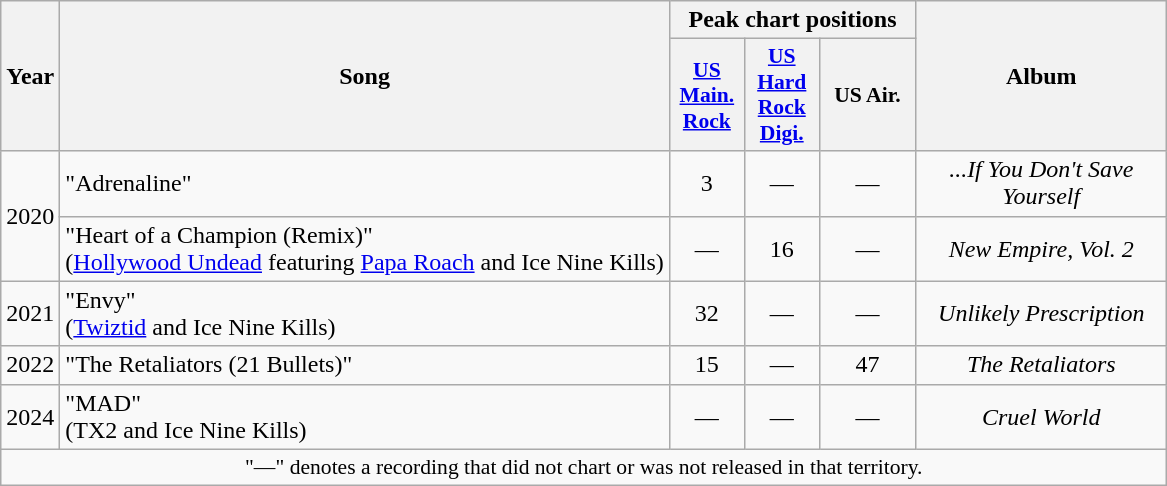<table class="wikitable plainrowheaders" style="text-align:center;">
<tr>
<th scope="col" rowspan="2" style="2em">Year</th>
<th scope="col" rowspan="2" style="15em">Song</th>
<th scope="col" colspan="3">Peak chart positions</th>
<th scope="col" rowspan="2" style="width:10em;">Album</th>
</tr>
<tr>
<th scope="col" style="width:3em;font-size:90%;"><a href='#'>US<br>Main. Rock</a><br></th>
<th scope="col" style="width:3em;font-size:90%;"><a href='#'>US Hard Rock Digi.</a></th>
<th scope="col" style="width:4em;font-size:90%;">US Air.</th>
</tr>
<tr>
<td rowspan="2">2020</td>
<td scope="row" style="text-align:left;">"Adrenaline" </td>
<td>3</td>
<td>—</td>
<td>—</td>
<td><em>...If You Don't Save Yourself</em></td>
</tr>
<tr>
<td scope="row" style="text-align:left;">"Heart of a Champion (Remix)"<br><span>(<a href='#'>Hollywood Undead</a> featuring <a href='#'>Papa Roach</a> and Ice Nine Kills)</span></td>
<td>—</td>
<td>16</td>
<td>—</td>
<td><em>New Empire, Vol. 2</em></td>
</tr>
<tr>
<td>2021</td>
<td scope="row" style="text-align:left;">"Envy"<br><span>(<a href='#'>Twiztid</a> and Ice Nine Kills)</span></td>
<td>32</td>
<td>—</td>
<td>—</td>
<td><em>Unlikely Prescription</em></td>
</tr>
<tr>
<td>2022</td>
<td scope="row" style="text-align:left;">"The Retaliators (21 Bullets)"<br></td>
<td>15</td>
<td>—</td>
<td>47</td>
<td><em>The Retaliators</em></td>
</tr>
<tr>
<td>2024</td>
<td scope="row" style="text-align:left;">"MAD"<br><span>(TX2 and Ice Nine Kills)</span></td>
<td>—</td>
<td>—</td>
<td>—</td>
<td><em>Cruel World</em></td>
</tr>
<tr>
<td colspan="8" style="font-size:90%">"—" denotes a recording that did not chart or was not released in that territory.</td>
</tr>
</table>
